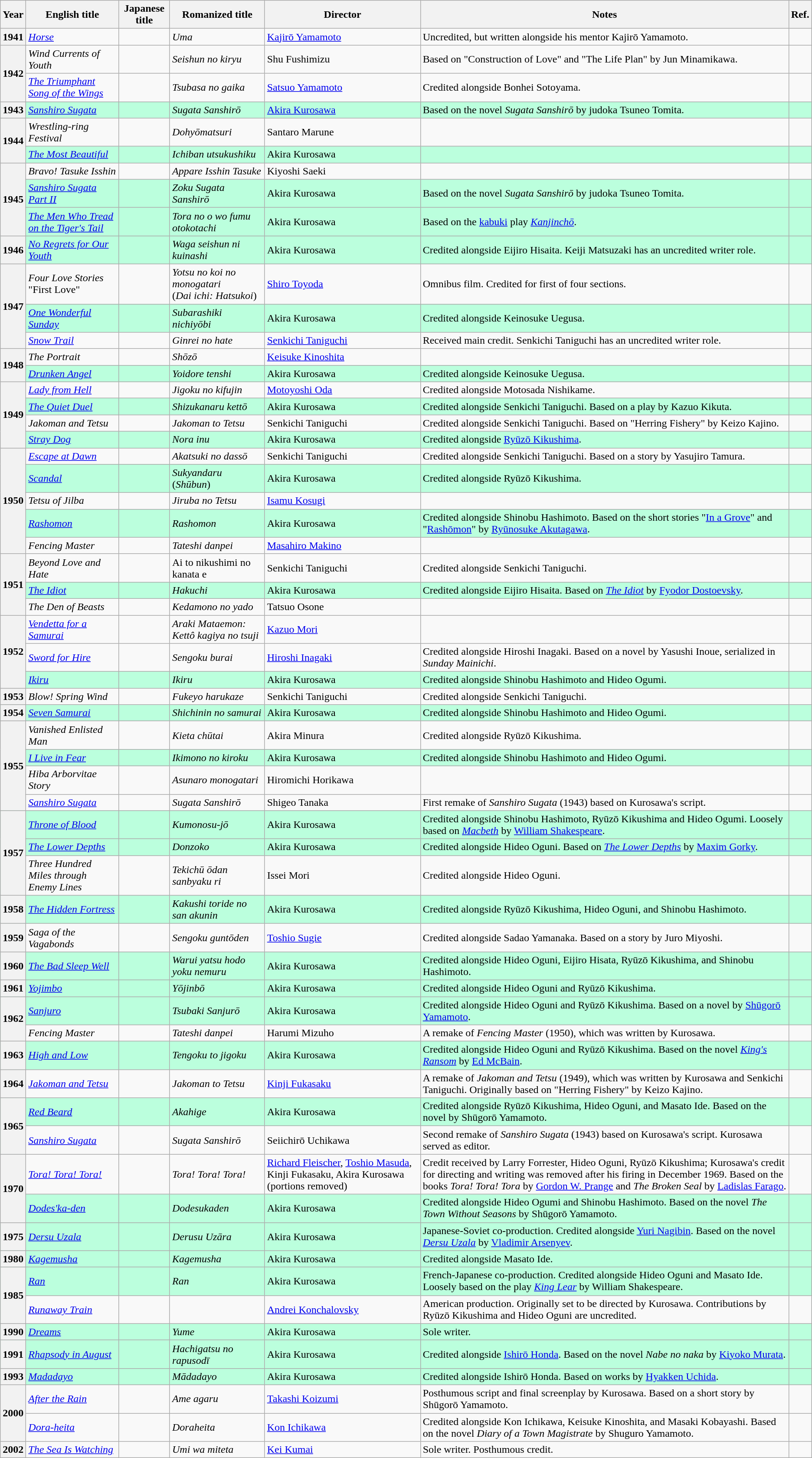<table class="wikitable sortable plainheaders">
<tr>
<th scope="col">Year</th>
<th scope="col">English title</th>
<th scope="col">Japanese title</th>
<th scope="col">Romanized title</th>
<th scope="col">Director</th>
<th scope="col">Notes</th>
<th scope="col">Ref.</th>
</tr>
<tr>
<th scope="row" align="center">1941</th>
<td><em><a href='#'>Horse</a></em></td>
<td></td>
<td><em>Uma</em></td>
<td><a href='#'>Kajirō Yamamoto</a></td>
<td>Uncredited, but written alongside his mentor Kajirō Yamamoto.</td>
<td align="center"></td>
</tr>
<tr>
<th rowspan=2 scope="row" align="center">1942</th>
<td><em>Wind Currents of Youth</em></td>
<td></td>
<td><em>Seishun no kiryu</em></td>
<td>Shu Fushimizu</td>
<td>Based on "Construction of Love" and "The Life Plan" by Jun Minamikawa.</td>
<td align="center"></td>
</tr>
<tr>
<td><em><a href='#'>The Triumphant Song of the Wings</a></em></td>
<td></td>
<td><em>Tsubasa no gaika</em></td>
<td><a href='#'>Satsuo Yamamoto</a></td>
<td>Credited alongside Bonhei Sotoyama.</td>
<td align="center"></td>
</tr>
<tr style="background:#BFD;">
<th scope="row" align="center">1943</th>
<td><em><a href='#'>Sanshiro Sugata</a></em></td>
<td></td>
<td><em>Sugata Sanshirō</em></td>
<td><a href='#'>Akira Kurosawa</a></td>
<td>Based on the novel <em>Sugata Sanshirō</em> by judoka Tsuneo Tomita.</td>
<td align="center"></td>
</tr>
<tr>
<th rowspan=2 scope="row" align="center">1944</th>
<td><em>Wrestling-ring Festival</em></td>
<td></td>
<td><em>Dohyōmatsuri</em></td>
<td>Santaro Marune</td>
<td></td>
<td align="center"></td>
</tr>
<tr style="background:#BFD;">
<td><em><a href='#'>The Most Beautiful</a></em></td>
<td></td>
<td><em>Ichiban utsukushiku</em></td>
<td>Akira Kurosawa</td>
<td></td>
<td align="center"></td>
</tr>
<tr>
<th rowspan=3 scope="row" align="center">1945</th>
<td><em>Bravo! Tasuke Isshin</em></td>
<td></td>
<td><em>Appare Isshin Tasuke</em></td>
<td>Kiyoshi Saeki</td>
<td></td>
<td align="center"></td>
</tr>
<tr style="background:#BFD;" |>
<td><em><a href='#'>Sanshiro Sugata Part II</a></em></td>
<td></td>
<td><em>Zoku Sugata Sanshirō</em></td>
<td>Akira Kurosawa</td>
<td>Based on the novel <em>Sugata Sanshirō</em> by judoka Tsuneo Tomita.</td>
<td align="center"></td>
</tr>
<tr style="background:#BFD;" |>
<td><em><a href='#'>The Men Who Tread on the Tiger's Tail</a></em></td>
<td></td>
<td><em>Tora no o wo fumu otokotachi</em></td>
<td>Akira Kurosawa</td>
<td>Based on the <a href='#'>kabuki</a> play <em><a href='#'>Kanjinchō</a></em>.</td>
<td align="center"></td>
</tr>
<tr style="background:#BFD;" |>
<th scope="row" align="center">1946</th>
<td><em><a href='#'>No Regrets for Our Youth</a></em></td>
<td></td>
<td><em>Waga seishun ni kuinashi</em></td>
<td>Akira Kurosawa</td>
<td>Credited alongside Eijiro Hisaita. Keiji Matsuzaki has an uncredited writer role.</td>
<td align="center"></td>
</tr>
<tr>
<th rowspan=3 scope="row" align="center">1947</th>
<td><em>Four Love Stories</em><br>"First Love"</td>
<td><br></td>
<td><em>Yotsu no koi no monogatari</em><br>(<em>Dai ichi: Hatsukoi</em>)</td>
<td><a href='#'>Shiro Toyoda</a></td>
<td>Omnibus film. Credited for first of four sections.</td>
<td align="center"></td>
</tr>
<tr style="background:#BFD;" |>
<td><em><a href='#'>One Wonderful Sunday</a></em></td>
<td></td>
<td><em>Subarashiki nichiyōbi</em></td>
<td>Akira Kurosawa</td>
<td>Credited alongside Keinosuke Uegusa.</td>
<td align="center"></td>
</tr>
<tr>
<td><em><a href='#'>Snow Trail</a></em></td>
<td></td>
<td><em>Ginrei no hate</em></td>
<td><a href='#'>Senkichi Taniguchi</a></td>
<td>Received main credit. Senkichi Taniguchi has an uncredited writer role.</td>
<td align="center"></td>
</tr>
<tr>
<th rowspan=2 scope="row" align="center">1948</th>
<td><em>The Portrait</em></td>
<td></td>
<td><em>Shōzō</em></td>
<td><a href='#'>Keisuke Kinoshita</a></td>
<td></td>
<td align="center"></td>
</tr>
<tr style="background:#BFD;" |>
<td><em><a href='#'>Drunken Angel</a></em></td>
<td></td>
<td><em>Yoidore tenshi</em></td>
<td>Akira Kurosawa</td>
<td>Credited alongside Keinosuke Uegusa.</td>
<td align="center"></td>
</tr>
<tr>
<th rowspan=4 scope="row" align="center">1949</th>
<td><em><a href='#'>Lady from Hell</a></em></td>
<td></td>
<td><em>Jigoku no kifujin</em></td>
<td><a href='#'>Motoyoshi Oda</a></td>
<td>Credited alongside Motosada Nishikame.</td>
<td align="center"></td>
</tr>
<tr style="background:#BFD;" |>
<td><em><a href='#'>The Quiet Duel</a></em></td>
<td></td>
<td><em>Shizukanaru kettō</em></td>
<td>Akira Kurosawa</td>
<td>Credited alongside Senkichi Taniguchi. Based on a play by Kazuo Kikuta.</td>
<td align="center"></td>
</tr>
<tr>
<td><em>Jakoman and Tetsu</em></td>
<td></td>
<td><em>Jakoman to Tetsu</em></td>
<td>Senkichi Taniguchi</td>
<td>Credited alongside Senkichi Taniguchi. Based on "Herring Fishery" by Keizo Kajino.</td>
<td align="center"></td>
</tr>
<tr style="background:#BFD;" |>
<td><em><a href='#'>Stray Dog</a></em></td>
<td></td>
<td><em>Nora inu</em></td>
<td>Akira Kurosawa</td>
<td>Credited alongside <a href='#'>Ryūzō Kikushima</a>.</td>
<td align="center"></td>
</tr>
<tr>
<th rowspan=5 scope="row" align="center">1950</th>
<td><em><a href='#'>Escape at Dawn</a></em></td>
<td></td>
<td><em>Akatsuki no dassō</em></td>
<td>Senkichi Taniguchi</td>
<td>Credited alongside Senkichi Taniguchi. Based on a story by Yasujiro Tamura.</td>
<td align="center"></td>
</tr>
<tr style="background:#BFD;" |>
<td><em><a href='#'>Scandal</a></em></td>
<td></td>
<td><em>Sukyandaru</em> (<em>Shūbun</em>)</td>
<td>Akira Kurosawa</td>
<td>Credited alongside Ryūzō Kikushima.</td>
<td align="center"></td>
</tr>
<tr>
<td><em>Tetsu of Jilba</em></td>
<td></td>
<td><em>Jiruba no Tetsu</em></td>
<td><a href='#'>Isamu Kosugi</a></td>
<td> </td>
<td align="center"></td>
</tr>
<tr style="background:#BFD;" |>
<td><em><a href='#'>Rashomon</a></em></td>
<td></td>
<td><em>Rashomon</em></td>
<td>Akira Kurosawa</td>
<td>Credited alongside Shinobu Hashimoto. Based on the short stories "<a href='#'>In a Grove</a>" and "<a href='#'>Rashōmon</a>" by <a href='#'>Ryūnosuke Akutagawa</a>.</td>
<td align="center"></td>
</tr>
<tr>
<td><em>Fencing Master</em></td>
<td></td>
<td><em>Tateshi danpei</em></td>
<td><a href='#'>Masahiro Makino</a></td>
<td></td>
<td align="center"></td>
</tr>
<tr>
<th rowspan=3 scope="row" align="center">1951</th>
<td><em>Beyond Love and Hate</em></td>
<td></td>
<td>Ai to nikushimi no kanata e</td>
<td>Senkichi Taniguchi</td>
<td>Credited alongside Senkichi Taniguchi.</td>
<td align="center"></td>
</tr>
<tr style="background:#BFD;" |>
<td><em><a href='#'>The Idiot</a></em></td>
<td></td>
<td><em>Hakuchi</em></td>
<td>Akira Kurosawa</td>
<td>Credited alongside Eijiro Hisaita. Based on <em><a href='#'>The Idiot</a></em> by <a href='#'>Fyodor Dostoevsky</a>.</td>
<td align="center"></td>
</tr>
<tr>
<td><em>The Den of Beasts</em></td>
<td></td>
<td><em>Kedamono no yado</em></td>
<td>Tatsuo Osone</td>
<td></td>
<td align="center"></td>
</tr>
<tr>
<th rowspan=3 scope="row" align="center">1952</th>
<td><em><a href='#'>Vendetta for a Samurai</a></em></td>
<td></td>
<td><em>Araki Mataemon: Kettô kagiya no tsuji</em></td>
<td><a href='#'>Kazuo Mori</a></td>
<td></td>
<td align="center"></td>
</tr>
<tr>
<td><em><a href='#'>Sword for Hire</a></em></td>
<td></td>
<td><em>Sengoku burai</em></td>
<td><a href='#'>Hiroshi Inagaki</a></td>
<td>Credited alongside Hiroshi Inagaki. Based on a novel by Yasushi Inoue, serialized in <em>Sunday Mainichi</em>.</td>
<td align="center"></td>
</tr>
<tr style="background:#BFD;" |>
<td><em><a href='#'>Ikiru</a></em></td>
<td></td>
<td><em>Ikiru</em></td>
<td>Akira Kurosawa</td>
<td>Credited alongside Shinobu Hashimoto and Hideo Ogumi.</td>
<td align="center"></td>
</tr>
<tr>
<th scope="row" align="center">1953</th>
<td><em>Blow! Spring Wind</em></td>
<td></td>
<td><em>Fukeyo harukaze</em></td>
<td>Senkichi Taniguchi</td>
<td>Credited alongside Senkichi Taniguchi.</td>
<td align="center"></td>
</tr>
<tr style="background:#BFD;" |>
<th scope="row" align="center">1954</th>
<td><em><a href='#'>Seven Samurai</a></em></td>
<td></td>
<td><em>Shichinin no samurai</em></td>
<td>Akira Kurosawa</td>
<td>Credited alongside Shinobu Hashimoto and Hideo Ogumi.</td>
<td align="center"></td>
</tr>
<tr>
<th rowspan=4 scope="row" align="center">1955</th>
<td><em>Vanished Enlisted Man</em></td>
<td></td>
<td><em>Kieta chūtai</em></td>
<td>Akira Minura</td>
<td>Credited alongside Ryūzō Kikushima.</td>
<td align="center"></td>
</tr>
<tr style="background:#BFD;" |>
<td><em><a href='#'>I Live in Fear</a></em></td>
<td></td>
<td><em>Ikimono no kiroku</em></td>
<td>Akira Kurosawa</td>
<td>Credited alongside Shinobu Hashimoto and Hideo Ogumi.</td>
<td align="center"></td>
</tr>
<tr>
<td><em>Hiba Arborvitae Story</em></td>
<td></td>
<td><em>Asunaro monogatari</em></td>
<td>Hiromichi Horikawa</td>
<td></td>
<td align="center"></td>
</tr>
<tr>
<td><em><a href='#'>Sanshiro Sugata</a></em></td>
<td></td>
<td><em>Sugata Sanshirō</em></td>
<td>Shigeo Tanaka</td>
<td>First remake of <em>Sanshiro Sugata</em> (1943) based on Kurosawa's script.</td>
<td align="center"></td>
</tr>
<tr style="background:#BFD;" |>
<th rowspan=3 scope="row" align="center">1957</th>
<td><em><a href='#'>Throne of Blood</a></em></td>
<td></td>
<td><em>Kumonosu-jō</em></td>
<td>Akira Kurosawa</td>
<td>Credited alongside Shinobu Hashimoto, Ryūzō Kikushima and Hideo Ogumi. Loosely based on <em><a href='#'>Macbeth</a></em> by <a href='#'>William Shakespeare</a>.</td>
<td align="center"></td>
</tr>
<tr style="background:#BFD;" |>
<td><em><a href='#'>The Lower Depths</a></em></td>
<td></td>
<td><em>Donzoko</em></td>
<td>Akira Kurosawa</td>
<td>Credited alongside Hideo Oguni. Based on <em><a href='#'>The Lower Depths</a></em> by <a href='#'>Maxim Gorky</a>.</td>
<td align="center"></td>
</tr>
<tr>
<td><em>Three Hundred Miles through Enemy Lines</em></td>
<td></td>
<td><em>Tekichū ōdan sanbyaku ri</em></td>
<td>Issei Mori</td>
<td>Credited alongside Hideo Oguni.</td>
<td align="center"></td>
</tr>
<tr style="background:#BFD;" |>
<th scope="row" align="center">1958</th>
<td><em><a href='#'>The Hidden Fortress</a></em></td>
<td></td>
<td><em>Kakushi toride no san akunin</em></td>
<td>Akira Kurosawa</td>
<td>Credited alongside Ryūzō Kikushima, Hideo Oguni, and Shinobu Hashimoto.</td>
<td align="center"></td>
</tr>
<tr>
<th scope="row" align="center">1959</th>
<td><em>Saga of the Vagabonds</em></td>
<td></td>
<td><em>Sengoku guntōden</em></td>
<td><a href='#'>Toshio Sugie</a></td>
<td>Credited alongside Sadao Yamanaka. Based on a story by Juro Miyoshi.</td>
<td align="center"></td>
</tr>
<tr style="background:#BFD;" |>
<th scope="row" align="center">1960</th>
<td><em><a href='#'>The Bad Sleep Well</a></em></td>
<td></td>
<td><em>Warui yatsu hodo yoku nemuru</em></td>
<td>Akira Kurosawa</td>
<td>Credited alongside Hideo Oguni, Eijiro Hisata, Ryūzō Kikushima, and Shinobu Hashimoto.</td>
<td align="center"></td>
</tr>
<tr style="background:#BFD;" |>
<th scope="row" align="center">1961</th>
<td><em><a href='#'>Yojimbo</a></em></td>
<td></td>
<td><em>Yōjinbō</em></td>
<td>Akira Kurosawa</td>
<td>Credited alongside Hideo Oguni and Ryūzō Kikushima.</td>
<td align="center"></td>
</tr>
<tr style="background:#BFD;" |>
<th rowspan=2 scope="row" align="center">1962</th>
<td><em><a href='#'>Sanjuro</a></em></td>
<td></td>
<td><em>Tsubaki Sanjurō</em></td>
<td>Akira Kurosawa</td>
<td>Credited alongside Hideo Oguni and Ryūzō Kikushima. Based on a novel by <a href='#'>Shūgorō Yamamoto</a>.</td>
<td align="center"></td>
</tr>
<tr>
<td><em>Fencing Master</em></td>
<td></td>
<td><em>Tateshi danpei</em></td>
<td>Harumi Mizuho</td>
<td>A remake of <em>Fencing Master</em> (1950), which was written by Kurosawa.</td>
<td align="center"></td>
</tr>
<tr style="background:#BFD;" |>
<th scope="row" align="center">1963</th>
<td><em><a href='#'>High and Low</a></em></td>
<td></td>
<td><em>Tengoku to jigoku</em></td>
<td>Akira Kurosawa</td>
<td>Credited alongside Hideo Oguni and Ryūzō Kikushima. Based on the novel <em><a href='#'>King's Ransom</a></em> by <a href='#'>Ed McBain</a>.</td>
<td align="center"></td>
</tr>
<tr>
<th scope="row" align="center">1964</th>
<td><em><a href='#'>Jakoman and Tetsu</a></em></td>
<td></td>
<td><em>Jakoman to Tetsu</em></td>
<td><a href='#'>Kinji Fukasaku</a></td>
<td>A remake of <em>Jakoman and Tetsu</em> (1949), which was written by Kurosawa and Senkichi Taniguchi. Originally based on "Herring Fishery" by Keizo Kajino.</td>
<td align="center"></td>
</tr>
<tr style="background:#BFD;" |>
<th rowspan=2 scope="row" align="center">1965</th>
<td><em><a href='#'>Red Beard</a></em></td>
<td></td>
<td><em>Akahige</em></td>
<td>Akira Kurosawa</td>
<td>Credited alongside Ryūzō Kikushima, Hideo Oguni, and Masato Ide. Based on the novel <em></em> by Shūgorō Yamamoto.</td>
<td align="center"></td>
</tr>
<tr>
<td><em><a href='#'>Sanshiro Sugata</a></em></td>
<td></td>
<td><em>Sugata Sanshirō</em></td>
<td>Seiichirō Uchikawa</td>
<td>Second remake of <em>Sanshiro Sugata</em> (1943) based on Kurosawa's script. Kurosawa served as editor.</td>
<td align="center"></td>
</tr>
<tr>
<th rowspan=2 scope="row" align="center">1970</th>
<td><em><a href='#'>Tora! Tora! Tora!</a></em></td>
<td></td>
<td><em>Tora! Tora! Tora!</em></td>
<td><a href='#'>Richard Fleischer</a>, <a href='#'>Toshio Masuda</a>, Kinji Fukasaku, Akira Kurosawa (portions removed)</td>
<td>Credit received by Larry Forrester, Hideo Oguni, Ryūzō Kikushima; Kurosawa's credit for directing and writing was removed after his firing in December 1969. Based on the books <em>Tora! Tora! Tora</em> by <a href='#'>Gordon W. Prange</a> and <em>The Broken Seal</em> by <a href='#'>Ladislas Farago</a>.</td>
<td align="center"></td>
</tr>
<tr style="background:#BFD;" |>
<td><em><a href='#'>Dodes'ka-den</a></em></td>
<td></td>
<td><em>Dodesukaden</em></td>
<td>Akira Kurosawa</td>
<td>Credited alongside Hideo Ogumi and Shinobu Hashimoto. Based on the novel <em>The Town Without Seasons</em> by Shūgorō Yamamoto.</td>
<td align="center"></td>
</tr>
<tr style="background:#BFD;" |>
<th scope="row" align="center">1975</th>
<td><em><a href='#'>Dersu Uzala</a></em></td>
<td></td>
<td><em>Derusu Uzāra</em></td>
<td>Akira Kurosawa</td>
<td>Japanese-Soviet co-production. Credited alongside <a href='#'>Yuri Nagibin</a>. Based on the novel <em><a href='#'>Dersu Uzala</a></em> by <a href='#'>Vladimir Arsenyev</a>.</td>
<td align="center"></td>
</tr>
<tr style="background:#BFD;" |>
<th scope="row" align="center">1980</th>
<td><em><a href='#'>Kagemusha</a></em></td>
<td></td>
<td><em>Kagemusha</em></td>
<td>Akira Kurosawa</td>
<td>Credited alongside Masato Ide.</td>
<td align="center"></td>
</tr>
<tr style="background:#BFD;" |>
<th rowspan=2 scope="row" align="center">1985</th>
<td><em><a href='#'>Ran</a></em></td>
<td></td>
<td><em>Ran</em></td>
<td>Akira Kurosawa</td>
<td>French-Japanese co-production. Credited alongside Hideo Oguni and Masato Ide. Loosely based on the play <em><a href='#'>King Lear</a></em> by William Shakespeare.</td>
<td align="center"></td>
</tr>
<tr>
<td><em><a href='#'>Runaway Train</a></em></td>
<td></td>
<td></td>
<td><a href='#'>Andrei Konchalovsky</a></td>
<td>American production. Originally set to be directed by Kurosawa. Contributions by Ryūzō Kikushima and Hideo Oguni are uncredited.</td>
<td align="center"></td>
</tr>
<tr style="background:#BFD;" |>
<th scope="row" align="center">1990</th>
<td><em><a href='#'>Dreams</a></em></td>
<td></td>
<td><em>Yume</em></td>
<td>Akira Kurosawa</td>
<td>Sole writer.</td>
<td align="center"></td>
</tr>
<tr style="background:#BFD;" |>
<th scope="row" align="center">1991</th>
<td><em><a href='#'>Rhapsody in August</a></em></td>
<td></td>
<td><em>Hachigatsu no rapusodī</em></td>
<td>Akira Kurosawa</td>
<td>Credited alongside <a href='#'>Ishirō Honda</a>. Based on the novel <em>Nabe no naka</em> by <a href='#'>Kiyoko Murata</a>.</td>
<td align="center"></td>
</tr>
<tr style="background:#BFD;" |>
<th scope="row" align="center">1993</th>
<td><em><a href='#'>Madadayo</a></em></td>
<td></td>
<td><em>Mādadayo</em></td>
<td>Akira Kurosawa</td>
<td>Credited alongside Ishirō Honda. Based on works by <a href='#'>Hyakken Uchida</a>.</td>
<td align="center"></td>
</tr>
<tr>
<th rowspan=2 scope="row" align="center">2000</th>
<td><em><a href='#'>After the Rain</a></em></td>
<td></td>
<td><em>Ame agaru</em></td>
<td><a href='#'>Takashi Koizumi</a></td>
<td>Posthumous script and final screenplay by Kurosawa. Based on a short story by Shūgorō Yamamoto.</td>
<td align="center"></td>
</tr>
<tr>
<td><em><a href='#'>Dora-heita</a></em></td>
<td></td>
<td><em>Doraheita</em></td>
<td><a href='#'>Kon Ichikawa</a></td>
<td>Credited alongside Kon Ichikawa, Keisuke Kinoshita, and Masaki Kobayashi. Based on the novel <em>Diary of a Town Magistrate</em> by Shuguro Yamamoto.</td>
<td align="center"></td>
</tr>
<tr>
<th scope="row" align="center">2002</th>
<td><em><a href='#'>The Sea Is Watching</a></em></td>
<td></td>
<td><em>Umi wa miteta</em></td>
<td><a href='#'>Kei Kumai</a></td>
<td>Sole writer. Posthumous credit.</td>
<td align="center"></td>
</tr>
</table>
